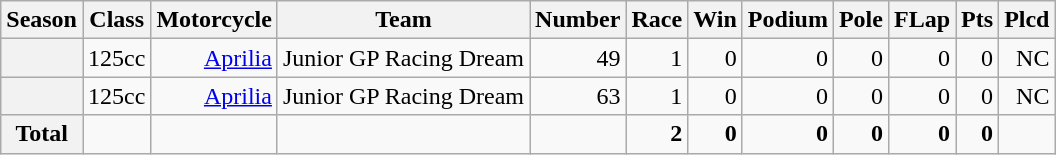<table class="wikitable" style=text-align:right>
<tr>
<th>Season</th>
<th>Class</th>
<th>Motorcycle</th>
<th>Team</th>
<th>Number</th>
<th>Race</th>
<th>Win</th>
<th>Podium</th>
<th>Pole</th>
<th>FLap</th>
<th>Pts</th>
<th>Plcd</th>
</tr>
<tr>
<th></th>
<td>125cc</td>
<td><a href='#'>Aprilia</a></td>
<td>Junior GP Racing Dream</td>
<td>49</td>
<td>1</td>
<td>0</td>
<td>0</td>
<td>0</td>
<td>0</td>
<td>0</td>
<td>NC</td>
</tr>
<tr>
<th></th>
<td>125cc</td>
<td><a href='#'>Aprilia</a></td>
<td>Junior GP Racing Dream</td>
<td>63</td>
<td>1</td>
<td>0</td>
<td>0</td>
<td>0</td>
<td>0</td>
<td>0</td>
<td>NC</td>
</tr>
<tr>
<th>Total</th>
<td></td>
<td></td>
<td></td>
<td></td>
<td><strong>2</strong></td>
<td><strong>0</strong></td>
<td><strong>0</strong></td>
<td><strong>0</strong></td>
<td><strong>0</strong></td>
<td><strong>0</strong></td>
<td></td>
</tr>
</table>
